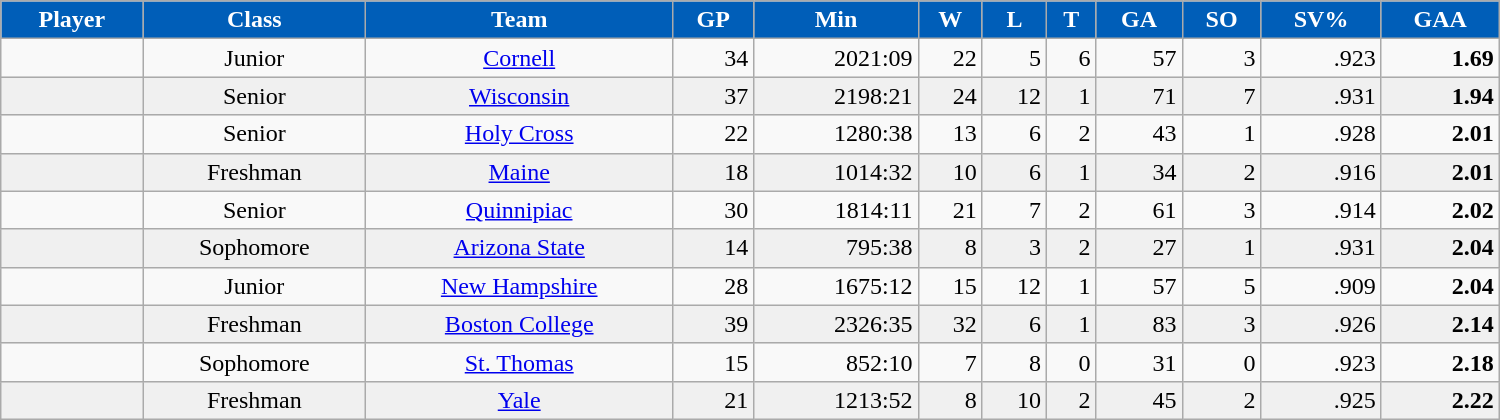<table class="wikitable sortable" width=1000em>
<tr>
<th style="color:white; background-color:#005EB8; style="width: 11em;">Player</th>
<th style="color:white; background-color:#005EB8; style="width: 7em;">Class</th>
<th style="color:white; background-color:#005EB8; style="width: 11em;">Team</th>
<th style="color:white; background-color:#005EB8; style="width: 4em;">GP</th>
<th style="color:white; background-color:#005EB8; style="width: 5em;">Min</th>
<th style="color:white; background-color:#005EB8; style="width: 4em;">W</th>
<th style="color:white; background-color:#005EB8; style="width: 4em;">L</th>
<th style="color:white; background-color:#005EB8; style="width: 4em;">T</th>
<th style="color:white; background-color:#005EB8; style="width: 4em;">GA</th>
<th style="color:white; background-color:#005EB8; style="width: 4em;">SO</th>
<th style="color:white; background-color:#005EB8; style="width: 4em;">SV%</th>
<th style="color:white; background-color:#005EB8; style="width: 4em;">GAA</th>
</tr>
<tr align=right>
<td align=left></td>
<td align=center>Junior</td>
<td align=center><a href='#'>Cornell</a></td>
<td>34</td>
<td>2021:09</td>
<td>22</td>
<td>5</td>
<td>6</td>
<td>57</td>
<td>3</td>
<td>.923</td>
<td><strong>1.69</strong></td>
</tr>
<tr align=right bgcolor=f0f0f0>
<td align=left></td>
<td align=center>Senior</td>
<td align=center><a href='#'>Wisconsin</a></td>
<td>37</td>
<td>2198:21</td>
<td>24</td>
<td>12</td>
<td>1</td>
<td>71</td>
<td>7</td>
<td>.931</td>
<td><strong>1.94</strong></td>
</tr>
<tr align=right>
<td align=left></td>
<td align=center>Senior</td>
<td align=center><a href='#'>Holy Cross</a></td>
<td>22</td>
<td>1280:38</td>
<td>13</td>
<td>6</td>
<td>2</td>
<td>43</td>
<td>1</td>
<td>.928</td>
<td><strong>2.01</strong></td>
</tr>
<tr align=right bgcolor=f0f0f0>
<td align=left></td>
<td align=center>Freshman</td>
<td align=center><a href='#'>Maine</a></td>
<td>18</td>
<td>1014:32</td>
<td>10</td>
<td>6</td>
<td>1</td>
<td>34</td>
<td>2</td>
<td>.916</td>
<td><strong>2.01</strong></td>
</tr>
<tr align=right>
<td align=left></td>
<td align=center>Senior</td>
<td align=center><a href='#'>Quinnipiac</a></td>
<td>30</td>
<td>1814:11</td>
<td>21</td>
<td>7</td>
<td>2</td>
<td>61</td>
<td>3</td>
<td>.914</td>
<td><strong>2.02</strong></td>
</tr>
<tr align=right bgcolor=f0f0f0>
<td align=left></td>
<td align=center>Sophomore</td>
<td align=center><a href='#'>Arizona State</a></td>
<td>14</td>
<td>795:38</td>
<td>8</td>
<td>3</td>
<td>2</td>
<td>27</td>
<td>1</td>
<td>.931</td>
<td><strong>2.04</strong></td>
</tr>
<tr align=right>
<td align=left></td>
<td align=center>Junior</td>
<td align=center><a href='#'>New Hampshire</a></td>
<td>28</td>
<td>1675:12</td>
<td>15</td>
<td>12</td>
<td>1</td>
<td>57</td>
<td>5</td>
<td>.909</td>
<td><strong>2.04</strong></td>
</tr>
<tr align=right bgcolor=f0f0f0>
<td align=left></td>
<td align=center>Freshman</td>
<td align=center><a href='#'>Boston College</a></td>
<td>39</td>
<td>2326:35</td>
<td>32</td>
<td>6</td>
<td>1</td>
<td>83</td>
<td>3</td>
<td>.926</td>
<td><strong>2.14</strong></td>
</tr>
<tr align=right>
<td align=left></td>
<td align=center>Sophomore</td>
<td align=center><a href='#'>St. Thomas</a></td>
<td>15</td>
<td>852:10</td>
<td>7</td>
<td>8</td>
<td>0</td>
<td>31</td>
<td>0</td>
<td>.923</td>
<td><strong>2.18</strong></td>
</tr>
<tr align=right bgcolor=f0f0f0>
<td align=left></td>
<td align=center>Freshman</td>
<td align=center><a href='#'>Yale</a></td>
<td>21</td>
<td>1213:52</td>
<td>8</td>
<td>10</td>
<td>2</td>
<td>45</td>
<td>2</td>
<td>.925</td>
<td><strong>2.22</strong></td>
</tr>
</table>
